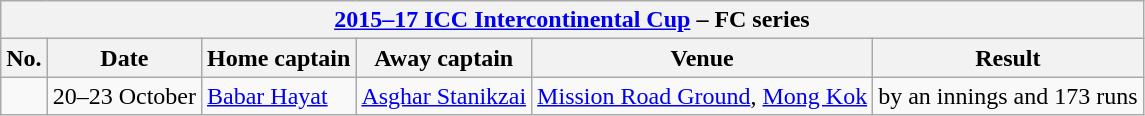<table class="wikitable">
<tr>
<th colspan="6"><a href='#'>2015–17 ICC Intercontinental Cup</a> – FC series</th>
</tr>
<tr>
<th>No.</th>
<th>Date</th>
<th>Home captain</th>
<th>Away captain</th>
<th>Venue</th>
<th>Result</th>
</tr>
<tr>
<td></td>
<td>20–23 October</td>
<td><a href='#'>Babar Hayat</a></td>
<td><a href='#'>Asghar Stanikzai</a></td>
<td><a href='#'>Mission Road Ground</a>, <a href='#'>Mong Kok</a></td>
<td> by an innings and 173 runs</td>
</tr>
</table>
